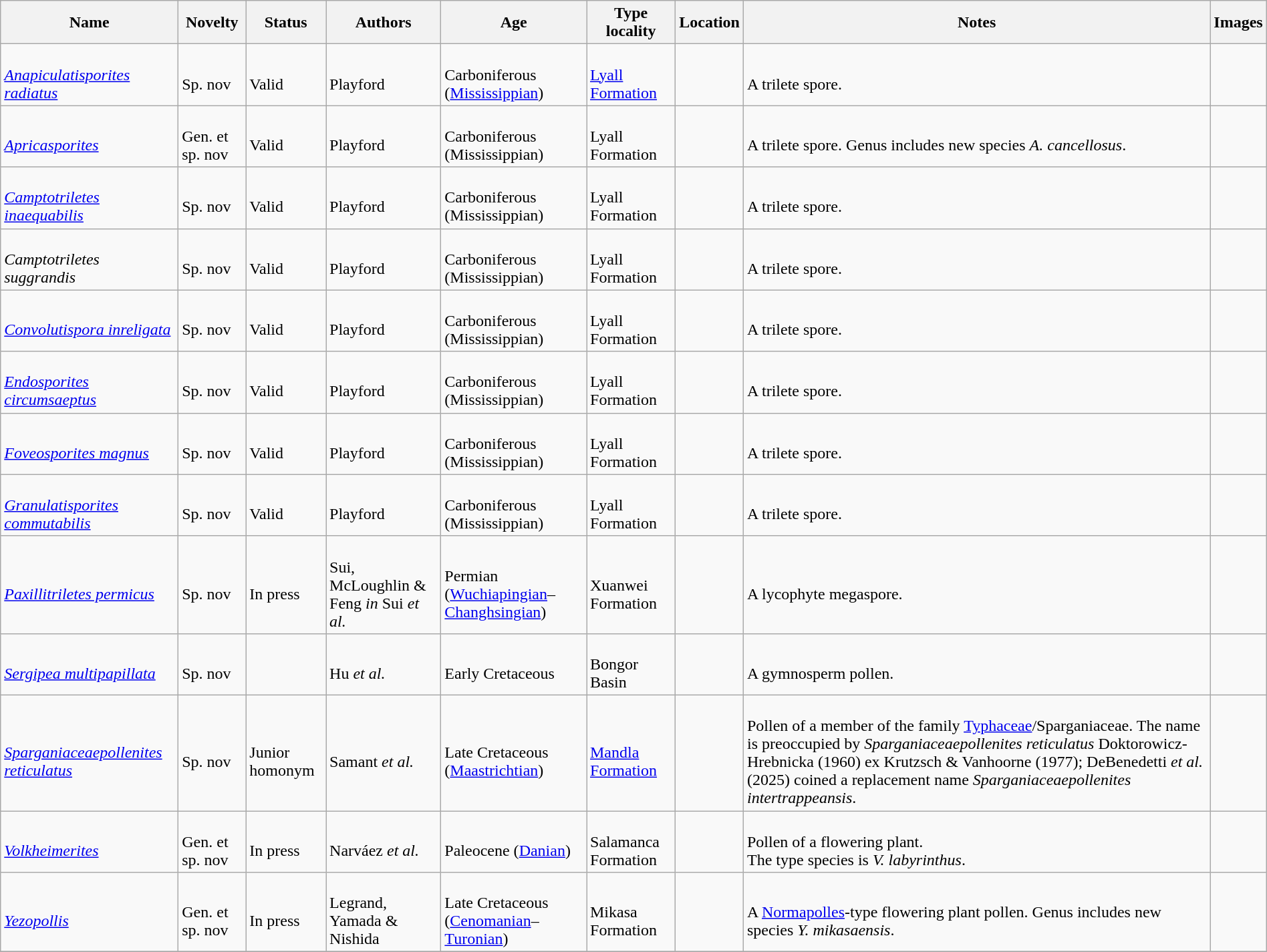<table class="wikitable sortable" align="center" width="100%">
<tr>
<th>Name</th>
<th>Novelty</th>
<th>Status</th>
<th>Authors</th>
<th>Age</th>
<th>Type locality</th>
<th>Location</th>
<th>Notes</th>
<th>Images</th>
</tr>
<tr>
<td><br><em><a href='#'>Anapiculatisporites radiatus</a></em></td>
<td><br>Sp. nov</td>
<td><br>Valid</td>
<td><br>Playford</td>
<td><br>Carboniferous (<a href='#'>Mississippian</a>)</td>
<td><br><a href='#'>Lyall Formation</a></td>
<td><br></td>
<td><br>A trilete spore.</td>
<td></td>
</tr>
<tr>
<td><br><em><a href='#'>Apricasporites</a></em></td>
<td><br>Gen. et sp. nov</td>
<td><br>Valid</td>
<td><br>Playford</td>
<td><br>Carboniferous (Mississippian)</td>
<td><br>Lyall Formation</td>
<td><br></td>
<td><br>A trilete spore. Genus includes new species <em>A. cancellosus</em>.</td>
<td></td>
</tr>
<tr>
<td><br><em><a href='#'>Camptotriletes inaequabilis</a></em></td>
<td><br>Sp. nov</td>
<td><br>Valid</td>
<td><br>Playford</td>
<td><br>Carboniferous (Mississippian)</td>
<td><br>Lyall Formation</td>
<td><br></td>
<td><br>A trilete spore.</td>
<td></td>
</tr>
<tr>
<td><br><em>Camptotriletes suggrandis</em></td>
<td><br>Sp. nov</td>
<td><br>Valid</td>
<td><br>Playford</td>
<td><br>Carboniferous (Mississippian)</td>
<td><br>Lyall Formation</td>
<td><br></td>
<td><br>A trilete spore.</td>
<td></td>
</tr>
<tr>
<td><br><em><a href='#'>Convolutispora inreligata</a></em></td>
<td><br>Sp. nov</td>
<td><br>Valid</td>
<td><br>Playford</td>
<td><br>Carboniferous (Mississippian)</td>
<td><br>Lyall Formation</td>
<td><br></td>
<td><br>A trilete spore.</td>
<td></td>
</tr>
<tr>
<td><br><em><a href='#'>Endosporites circumsaeptus</a></em></td>
<td><br>Sp. nov</td>
<td><br>Valid</td>
<td><br>Playford</td>
<td><br>Carboniferous (Mississippian)</td>
<td><br>Lyall Formation</td>
<td><br></td>
<td><br>A trilete spore.</td>
<td></td>
</tr>
<tr>
<td><br><em><a href='#'>Foveosporites magnus</a></em></td>
<td><br>Sp. nov</td>
<td><br>Valid</td>
<td><br>Playford</td>
<td><br>Carboniferous (Mississippian)</td>
<td><br>Lyall Formation</td>
<td><br></td>
<td><br>A trilete spore.</td>
<td></td>
</tr>
<tr>
<td><br><em><a href='#'>Granulatisporites commutabilis</a></em></td>
<td><br>Sp. nov</td>
<td><br>Valid</td>
<td><br>Playford</td>
<td><br>Carboniferous (Mississippian)</td>
<td><br>Lyall Formation</td>
<td><br></td>
<td><br>A trilete spore.</td>
<td></td>
</tr>
<tr>
<td><br><em><a href='#'>Paxillitriletes permicus</a></em></td>
<td><br>Sp. nov</td>
<td><br>In press</td>
<td><br>Sui, McLoughlin & Feng <em>in</em> Sui <em>et al.</em></td>
<td><br>Permian (<a href='#'>Wuchiapingian</a>–<a href='#'>Changhsingian</a>)</td>
<td><br>Xuanwei Formation</td>
<td><br></td>
<td><br>A lycophyte megaspore.</td>
<td></td>
</tr>
<tr>
<td><br><em><a href='#'>Sergipea multipapillata</a></em></td>
<td><br>Sp. nov</td>
<td></td>
<td><br>Hu <em>et al.</em></td>
<td><br>Early Cretaceous</td>
<td><br>Bongor Basin</td>
<td><br></td>
<td><br>A gymnosperm pollen.</td>
<td></td>
</tr>
<tr>
<td><br><em><a href='#'>Sparganiaceaepollenites reticulatus</a></em></td>
<td><br>Sp. nov</td>
<td><br>Junior homonym</td>
<td><br>Samant <em>et al.</em></td>
<td><br>Late Cretaceous (<a href='#'>Maastrichtian</a>)</td>
<td><br><a href='#'>Mandla Formation</a></td>
<td><br></td>
<td><br>Pollen of a member of the family <a href='#'>Typhaceae</a>/Sparganiaceae. The name is preoccupied by <em>Sparganiaceaepollenites reticulatus</em> Doktorowicz-Hrebnicka (1960) ex Krutzsch & Vanhoorne (1977); DeBenedetti <em>et al.</em> (2025) coined a replacement name <em>Sparganiaceaepollenites intertrappeansis</em>.</td>
<td></td>
</tr>
<tr>
<td><br><em><a href='#'>Volkheimerites</a></em></td>
<td><br>Gen. et sp. nov</td>
<td><br>In press</td>
<td><br>Narváez <em>et al.</em></td>
<td><br>Paleocene (<a href='#'>Danian</a>)</td>
<td><br>Salamanca Formation</td>
<td><br></td>
<td><br>Pollen of a flowering plant.<br> The type species is <em>V. labyrinthus</em>.</td>
<td></td>
</tr>
<tr>
<td><br><em><a href='#'>Yezopollis</a></em></td>
<td><br>Gen. et sp. nov</td>
<td><br>In press</td>
<td><br>Legrand, Yamada & Nishida</td>
<td><br>Late Cretaceous (<a href='#'>Cenomanian</a>–<a href='#'>Turonian</a>)</td>
<td><br>Mikasa Formation</td>
<td><br></td>
<td><br>A <a href='#'>Normapolles</a>-type flowering plant pollen. Genus includes new species <em>Y. mikasaensis</em>.</td>
<td></td>
</tr>
<tr>
</tr>
</table>
